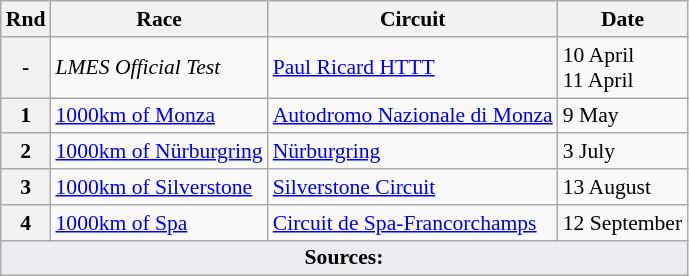<table class="wikitable" style="font-size: 90%;">
<tr>
<th>Rnd</th>
<th>Race</th>
<th>Circuit</th>
<th>Date</th>
</tr>
<tr>
<th>-</th>
<td> <em>LMES Official Test</em></td>
<td><a href='#'>Paul Ricard HTTT</a></td>
<td>10 April<br>11 April</td>
</tr>
<tr>
<th>1</th>
<td> <a href='#'>1000km of Monza</a></td>
<td><a href='#'>Autodromo Nazionale di Monza</a></td>
<td>9 May</td>
</tr>
<tr>
<th>2</th>
<td> <a href='#'>1000km of Nürburgring</a></td>
<td><a href='#'>Nürburgring</a></td>
<td>3 July</td>
</tr>
<tr>
<th>3</th>
<td> <a href='#'>1000km of Silverstone</a></td>
<td><a href='#'>Silverstone Circuit</a></td>
<td>13 August</td>
</tr>
<tr>
<th>4</th>
<td> <a href='#'>1000km of Spa</a></td>
<td><a href='#'>Circuit de Spa-Francorchamps</a></td>
<td>12 September</td>
</tr>
<tr class="sortbottom">
<td colspan="4" style="background-color:#EAECF0;text-align:center"><strong>Sources:</strong></td>
</tr>
</table>
